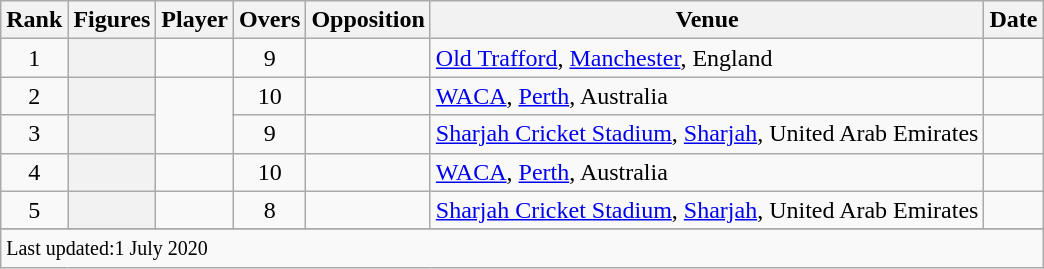<table class="wikitable plainrowheaders sortable">
<tr>
<th scope=col>Rank</th>
<th scope=col>Figures</th>
<th scope=col>Player</th>
<th scope=col>Overs</th>
<th scope=col>Opposition</th>
<th scope=col>Venue</th>
<th scope=col>Date</th>
</tr>
<tr>
<td scope=row style=text-align:center;>1</td>
<th scope=row style=text-align:center;></th>
<td> </td>
<td align=center>9</td>
<td></td>
<td><a href='#'>Old Trafford</a>, <a href='#'>Manchester</a>, England</td>
<td> </td>
</tr>
<tr>
<td align=center>2</td>
<th scope=row style=text-align:center;></th>
<td rowspan=2></td>
<td align=center>10</td>
<td></td>
<td><a href='#'>WACA</a>, <a href='#'>Perth</a>, Australia</td>
<td> </td>
</tr>
<tr>
<td align=center>3</td>
<th scope=row style=text-align:center;></th>
<td align=center>9</td>
<td></td>
<td><a href='#'>Sharjah Cricket Stadium</a>, <a href='#'>Sharjah</a>, United Arab Emirates</td>
<td></td>
</tr>
<tr>
<td align=center>4</td>
<th scope=row style=text-align:center;></th>
<td></td>
<td align=center>10</td>
<td></td>
<td><a href='#'>WACA</a>, <a href='#'>Perth</a>, Australia</td>
<td> </td>
</tr>
<tr>
<td align=center>5</td>
<th scope=row style=text-align:center;></th>
<td></td>
<td align=center>8</td>
<td></td>
<td><a href='#'>Sharjah Cricket Stadium</a>, <a href='#'>Sharjah</a>, United Arab Emirates</td>
<td></td>
</tr>
<tr>
</tr>
<tr class=sortbottom>
<td colspan=7><small>Last updated:1 July 2020</small></td>
</tr>
</table>
